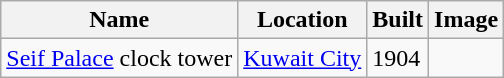<table class="wikitable">
<tr>
<th>Name</th>
<th>Location</th>
<th>Built</th>
<th>Image</th>
</tr>
<tr>
<td><a href='#'>Seif Palace</a> clock tower</td>
<td><a href='#'>Kuwait City</a></td>
<td>1904</td>
<td></td>
</tr>
</table>
